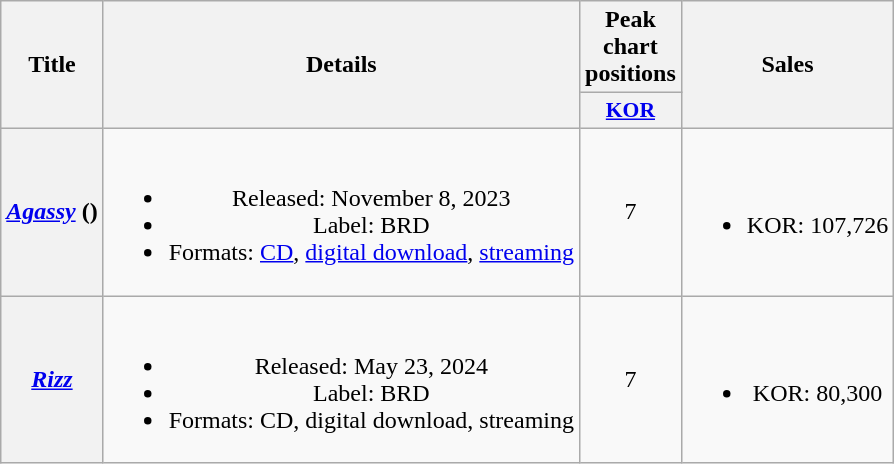<table class="wikitable plainrowheaders" style="text-align:center">
<tr>
<th scope="col" rowspan="2">Title</th>
<th scope="col" rowspan="2">Details</th>
<th scope="col">Peak chart<br>positions</th>
<th scope="col" rowspan="2">Sales</th>
</tr>
<tr>
<th scope="col" style="font-size:90%; width:2.5em"><a href='#'>KOR</a><br></th>
</tr>
<tr>
<th scope="row"><em><a href='#'>Agassy</a></em> ()</th>
<td><br><ul><li>Released: November 8, 2023</li><li>Label: BRD</li><li>Formats: <a href='#'>CD</a>, <a href='#'>digital download</a>, <a href='#'>streaming</a></li></ul></td>
<td>7</td>
<td><br><ul><li>KOR: 107,726</li></ul></td>
</tr>
<tr>
<th scope="row"><em><a href='#'>Rizz</a></em></th>
<td><br><ul><li>Released: May 23, 2024</li><li>Label: BRD</li><li>Formats: CD, digital download, streaming</li></ul></td>
<td>7</td>
<td><br><ul><li>KOR: 80,300</li></ul></td>
</tr>
</table>
